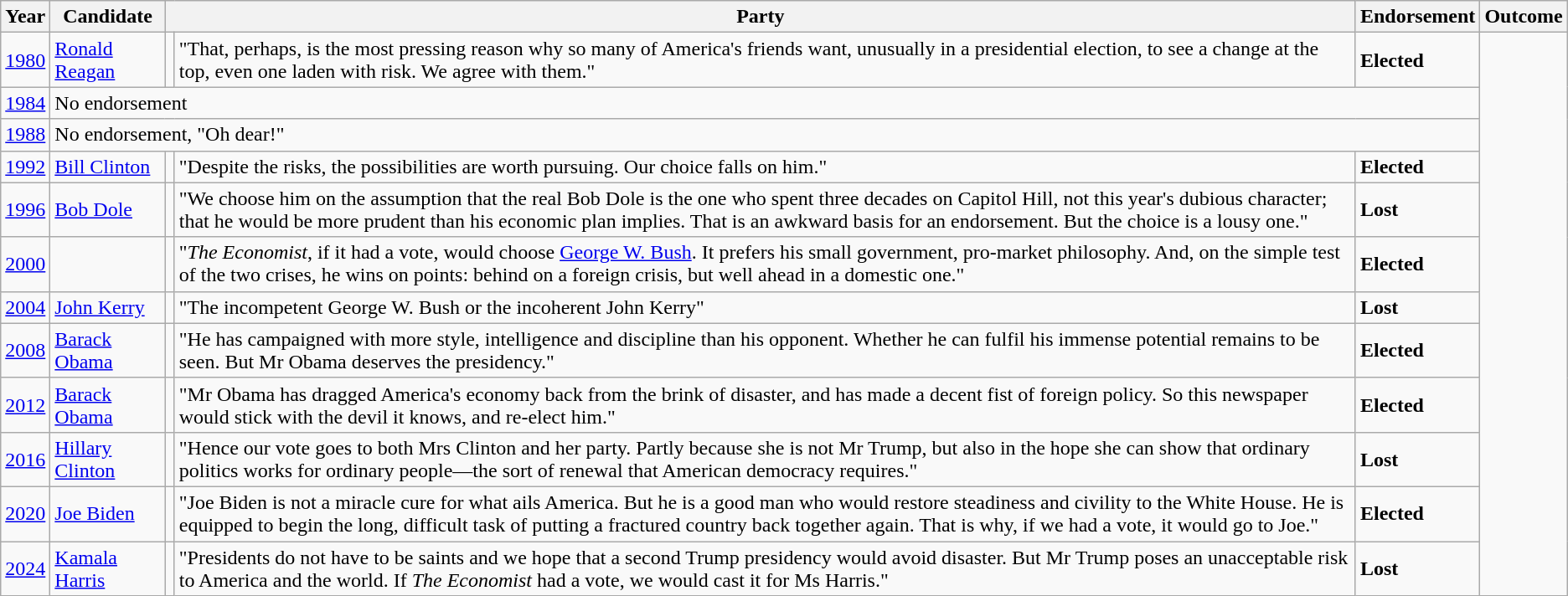<table class=wikitable |->
<tr>
<th>Year</th>
<th>Candidate</th>
<th colspan=2>Party</th>
<th>Endorsement</th>
<th>Outcome</th>
</tr>
<tr>
<td><a href='#'>1980</a></td>
<td><a href='#'>Ronald Reagan</a></td>
<td></td>
<td>"That, perhaps, is the most pressing reason why so many of America's friends want, unusually in a presidential election, to see a change at the top, even one laden with risk. We agree with them."</td>
<td><strong>Elected</strong> </td>
</tr>
<tr>
<td><a href='#'>1984</a></td>
<td colspan=4>No endorsement</td>
</tr>
<tr>
<td><a href='#'>1988</a></td>
<td colspan=4>No endorsement, "Oh dear!"</td>
</tr>
<tr>
<td><a href='#'>1992</a></td>
<td><a href='#'>Bill Clinton</a></td>
<td></td>
<td>"Despite the risks, the possibilities are worth pursuing. Our choice falls on him."</td>
<td><strong>Elected</strong> </td>
</tr>
<tr>
<td><a href='#'>1996</a></td>
<td><a href='#'>Bob Dole</a></td>
<td></td>
<td>"We choose him on the assumption that the real Bob Dole is the one who spent three decades on Capitol Hill, not this year's dubious character; that he would be more prudent than his economic plan implies. That is an awkward basis for an endorsement. But the choice is a lousy one."</td>
<td><strong>Lost</strong> </td>
</tr>
<tr>
<td><a href='#'>2000</a></td>
<td></td>
<td></td>
<td>"<em>The Economist</em>, if it had a vote, would choose <a href='#'>George W. Bush</a>. It prefers his small government, pro-market philosophy. And, on the simple test of the two crises, he wins on points: behind on a foreign crisis, but well ahead in a domestic one."</td>
<td><strong>Elected</strong> </td>
</tr>
<tr>
<td><a href='#'>2004</a></td>
<td><a href='#'>John Kerry</a></td>
<td></td>
<td>"The incompetent George W. Bush or the incoherent John Kerry"</td>
<td><strong>Lost</strong> </td>
</tr>
<tr>
<td><a href='#'>2008</a></td>
<td><a href='#'>Barack Obama</a></td>
<td></td>
<td>"He has campaigned with more style, intelligence and discipline than his opponent. Whether he can fulfil his immense potential remains to be seen. But Mr Obama deserves the presidency."</td>
<td><strong>Elected</strong> </td>
</tr>
<tr>
<td><a href='#'>2012</a></td>
<td><a href='#'>Barack Obama</a></td>
<td></td>
<td>"Mr Obama has dragged America's economy back from the brink of disaster, and has made a decent fist of foreign policy. So this newspaper would stick with the devil it knows, and re-elect him."</td>
<td><strong>Elected</strong> </td>
</tr>
<tr>
<td><a href='#'>2016</a></td>
<td><a href='#'>Hillary Clinton</a></td>
<td></td>
<td>"Hence our vote goes to both Mrs Clinton and her party. Partly because she is not Mr Trump, but also in the hope she can show that ordinary politics works for ordinary people—the sort of renewal that American democracy requires."</td>
<td><strong>Lost</strong> </td>
</tr>
<tr>
<td><a href='#'>2020</a></td>
<td><a href='#'>Joe Biden</a></td>
<td></td>
<td>"Joe Biden is not a miracle cure for what ails America. But he is a good man who would restore steadiness and civility to the White House. He is equipped to begin the long, difficult task of putting a fractured country back together again. That is why, if we had a vote, it would go to Joe."</td>
<td><strong>Elected</strong> </td>
</tr>
<tr>
<td><a href='#'>2024</a></td>
<td><a href='#'>Kamala Harris</a></td>
<td></td>
<td>"Presidents do not have to be saints and we hope that a second Trump presidency would avoid disaster. But Mr Trump poses an unacceptable risk to America and the world. If <em>The Economist</em> had a vote, we would cast it for Ms Harris."</td>
<td><strong>Lost</strong> </td>
</tr>
</table>
